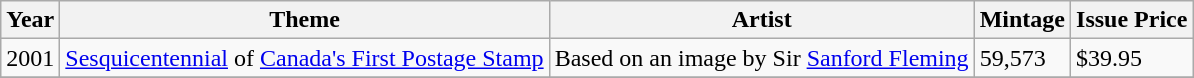<table class="wikitable">
<tr>
<th>Year</th>
<th>Theme</th>
<th>Artist</th>
<th>Mintage</th>
<th>Issue Price</th>
</tr>
<tr>
<td>2001</td>
<td><a href='#'>Sesquicentennial</a> of <a href='#'>Canada's First Postage Stamp</a></td>
<td>Based on an image by Sir <a href='#'>Sanford Fleming</a></td>
<td>59,573</td>
<td>$39.95</td>
</tr>
<tr>
</tr>
</table>
